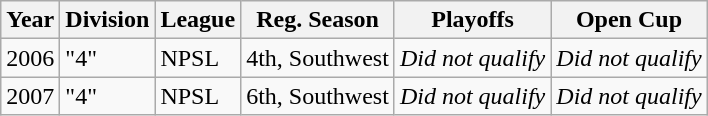<table class="wikitable">
<tr>
<th>Year</th>
<th>Division</th>
<th>League</th>
<th>Reg. Season</th>
<th>Playoffs</th>
<th>Open Cup</th>
</tr>
<tr>
<td>2006</td>
<td>"4"</td>
<td>NPSL</td>
<td>4th, Southwest</td>
<td><em>Did not qualify</em></td>
<td><em>Did not qualify</em></td>
</tr>
<tr>
<td>2007</td>
<td>"4"</td>
<td>NPSL</td>
<td>6th, Southwest</td>
<td><em>Did not qualify</em></td>
<td><em>Did not qualify</em></td>
</tr>
</table>
